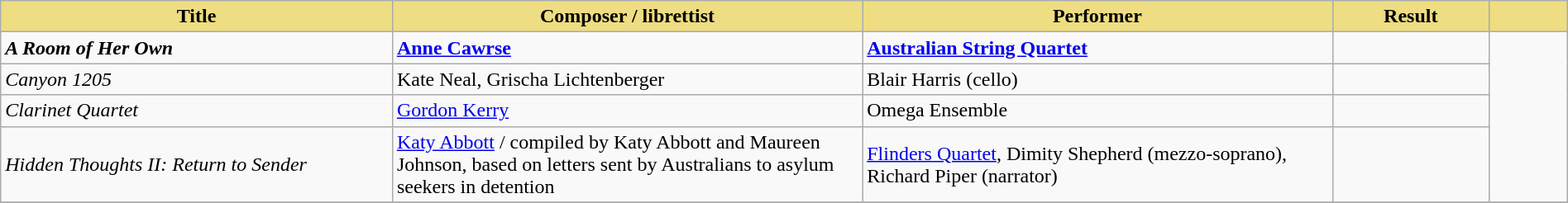<table class="wikitable" width=100%>
<tr>
<th style="width:25%;background:#EEDD82;">Title</th>
<th style="width:30%;background:#EEDD82;">Composer / librettist</th>
<th style="width:30%;background:#EEDD82;">Performer</th>
<th style="width:10%;background:#EEDD82;">Result</th>
<th style="width:5%;background:#EEDD82;"></th>
</tr>
<tr>
<td><strong><em>A Room of Her Own</em></strong></td>
<td><strong><a href='#'>Anne Cawrse</a></strong></td>
<td><strong><a href='#'>Australian String Quartet</a></strong></td>
<td></td>
<td rowspan="4"></td>
</tr>
<tr>
<td><em>Canyon 1205</em></td>
<td>Kate Neal, Grischa Lichtenberger</td>
<td>Blair Harris (cello)</td>
<td></td>
</tr>
<tr>
<td><em>Clarinet Quartet</em></td>
<td><a href='#'>Gordon Kerry</a></td>
<td>Omega Ensemble</td>
<td></td>
</tr>
<tr>
<td><em>Hidden Thoughts II: Return to Sender</em></td>
<td><a href='#'>Katy Abbott</a> / compiled by Katy Abbott and Maureen Johnson, based on letters sent by Australians to asylum seekers in detention</td>
<td><a href='#'>Flinders Quartet</a>, Dimity Shepherd (mezzo-soprano), Richard Piper (narrator)</td>
<td></td>
</tr>
<tr>
</tr>
</table>
